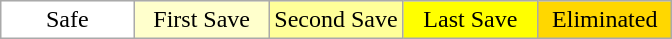<table class="wikitable" style="margin:1em auto; text-align:center;">
<tr>
<td style="background:white;text-align:center;" width="20%">Safe</td>
<td style="background:#FFFFCC;text-align:center;" width="20%">First Save</td>
<td style="background:#FFFF99;text-align:center;" width="20%">Second Save</td>
<td style="background:#FFFF00;text-align:center;" width="20%">Last Save</td>
<td style="background:gold;text-align:center;" width="20%">Eliminated</td>
</tr>
</table>
